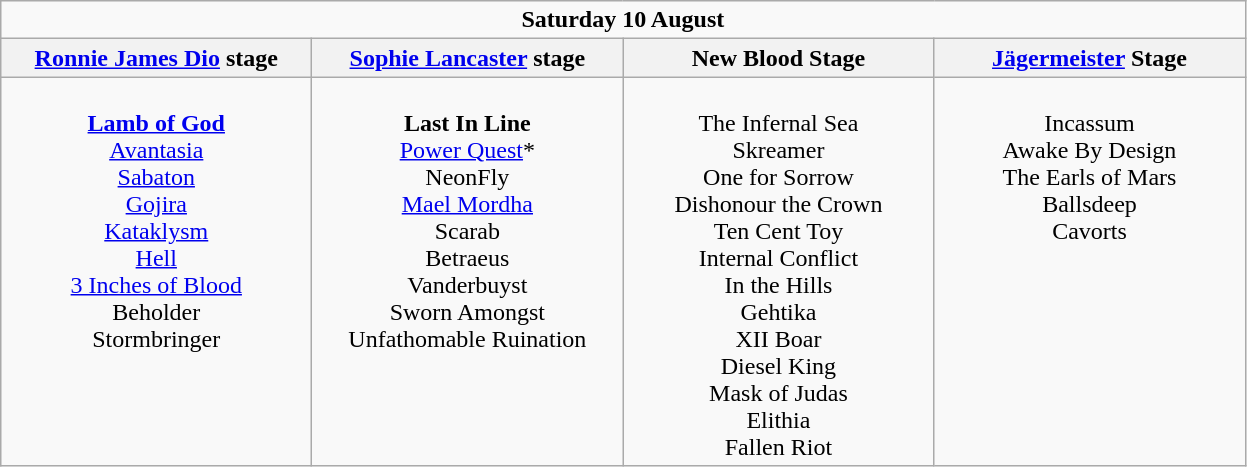<table class="wikitable">
<tr>
<td colspan="4" align="center"><strong>Saturday 10 August</strong></td>
</tr>
<tr>
<th><a href='#'>Ronnie James Dio</a> stage</th>
<th><a href='#'>Sophie Lancaster</a> stage</th>
<th>New Blood Stage</th>
<th><a href='#'>Jägermeister</a> Stage</th>
</tr>
<tr>
<td valign="top" align="center" width=200><br><strong><a href='#'>Lamb of God</a></strong><br>
<a href='#'>Avantasia</a><br>
<a href='#'>Sabaton</a><br>
<a href='#'>Gojira</a><br>
<a href='#'>Kataklysm</a><br>
<a href='#'>Hell</a><br>
<a href='#'>3 Inches of Blood</a><br>
Beholder<br>
Stormbringer<br></td>
<td valign="top" align="center" width=200><br><strong>Last In Line</strong><br>
<a href='#'>Power Quest</a>*<br>
NeonFly<br>
<a href='#'>Mael Mordha</a><br>
Scarab<br>
Betraeus<br>
Vanderbuyst<br>
Sworn Amongst<br>
Unfathomable Ruination<br></td>
<td valign="top" align="center" width="200"><br>The Infernal Sea<br>
Skreamer<br>
One for Sorrow<br>
Dishonour the Crown<br>
Ten Cent Toy<br>
Internal Conflict<br>
In the Hills<br>
Gehtika<br>
XII Boar<br>
Diesel King<br>
Mask of Judas<br>
Elithia<br>
Fallen Riot<br></td>
<td valign="top" align="center" width="200"><br>Incassum<br>
Awake By Design<br>
The Earls of Mars<br>
Ballsdeep<br>
Cavorts<br></td>
</tr>
</table>
